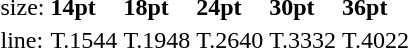<table style="margin-left:40px;">
<tr>
<td>size:</td>
<td><strong>14pt</strong></td>
<td><strong>18pt</strong></td>
<td><strong>24pt</strong></td>
<td><strong>30pt</strong></td>
<td><strong>36pt</strong></td>
</tr>
<tr>
<td>line:</td>
<td>T.1544</td>
<td>T.1948</td>
<td>T.2640</td>
<td>T.3332</td>
<td>T.4022</td>
</tr>
</table>
